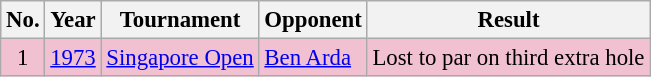<table class="wikitable" style="font-size:95%;">
<tr>
<th>No.</th>
<th>Year</th>
<th>Tournament</th>
<th>Opponent</th>
<th>Result</th>
</tr>
<tr style="background:#F2C1D1;">
<td align=center>1</td>
<td><a href='#'>1973</a></td>
<td><a href='#'>Singapore Open</a></td>
<td> <a href='#'>Ben Arda</a></td>
<td>Lost to par on third extra hole</td>
</tr>
</table>
